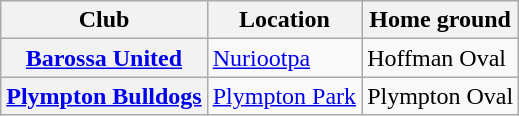<table class="wikitable plainrowheaders">
<tr>
<th>Club</th>
<th>Location</th>
<th>Home ground</th>
</tr>
<tr>
<th scope="row"><a href='#'>Barossa United</a></th>
<td><a href='#'>Nuriootpa</a></td>
<td>Hoffman Oval</td>
</tr>
<tr>
<th scope="row"><a href='#'>Plympton Bulldogs</a></th>
<td><a href='#'>Plympton Park</a></td>
<td>Plympton Oval</td>
</tr>
</table>
